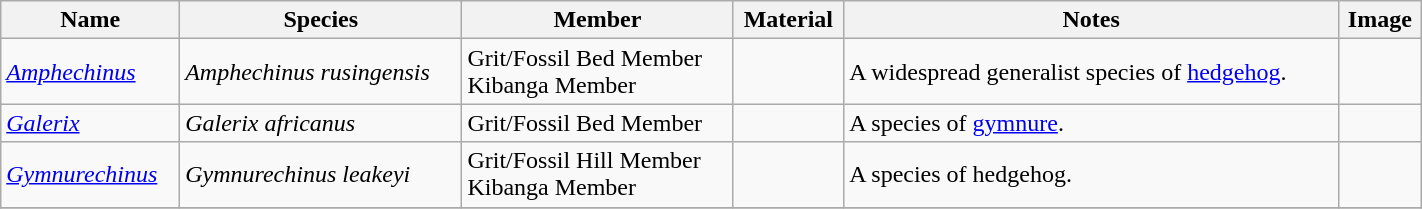<table class="wikitable" align="center" width="75%">
<tr>
<th>Name</th>
<th>Species</th>
<th>Member</th>
<th>Material</th>
<th>Notes</th>
<th>Image</th>
</tr>
<tr>
<td><em><a href='#'>Amphechinus</a></em></td>
<td><em>Amphechinus rusingensis</em></td>
<td>Grit/Fossil Bed Member<br>Kibanga Member </td>
<td></td>
<td>A widespread generalist species of <a href='#'>hedgehog</a>.</td>
<td></td>
</tr>
<tr>
<td><em><a href='#'>Galerix</a></em></td>
<td><em>Galerix africanus</em></td>
<td>Grit/Fossil Bed Member</td>
<td></td>
<td>A species of <a href='#'>gymnure</a>.</td>
<td></td>
</tr>
<tr>
<td><em><a href='#'>Gymnurechinus</a></em></td>
<td><em>Gymnurechinus leakeyi</em></td>
<td>Grit/Fossil Hill Member<br>Kibanga Member</td>
<td></td>
<td>A species of hedgehog.</td>
<td></td>
</tr>
<tr>
</tr>
</table>
